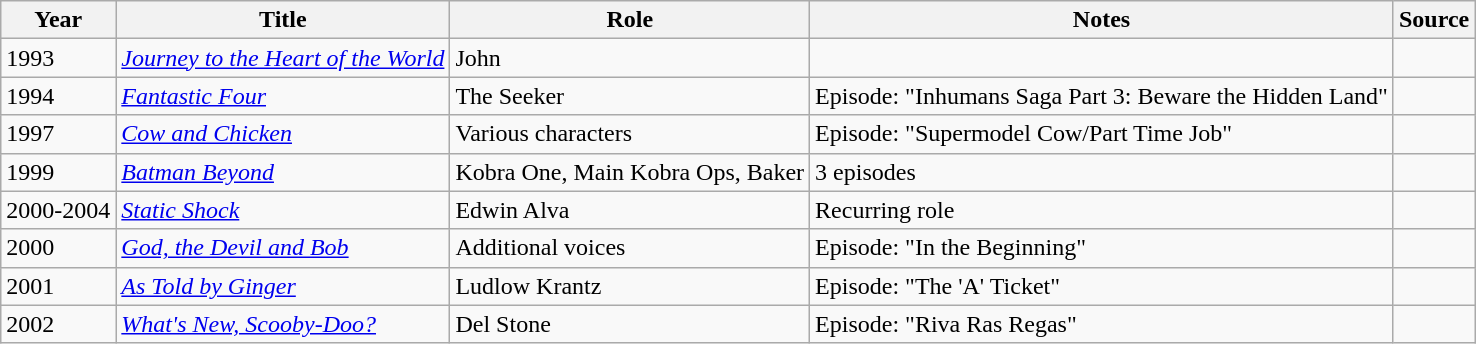<table class="wikitable sortable plainrowheaders">
<tr>
<th>Year</th>
<th>Title</th>
<th>Role</th>
<th class="unsortable">Notes</th>
<th class="unsortable">Source</th>
</tr>
<tr>
<td>1993</td>
<td><em><a href='#'>Journey to the Heart of the World</a></em></td>
<td>John</td>
<td></td>
<td></td>
</tr>
<tr>
<td>1994</td>
<td><em><a href='#'>Fantastic Four</a></em></td>
<td>The Seeker</td>
<td>Episode: "Inhumans Saga Part 3: Beware the Hidden Land"</td>
<td></td>
</tr>
<tr>
<td>1997</td>
<td><em><a href='#'>Cow and Chicken</a></em></td>
<td>Various characters</td>
<td>Episode: "Supermodel Cow/Part Time Job"</td>
<td></td>
</tr>
<tr>
<td>1999</td>
<td><em><a href='#'>Batman Beyond</a></em></td>
<td>Kobra One, Main Kobra Ops, Baker</td>
<td>3 episodes</td>
<td></td>
</tr>
<tr>
<td>2000-2004</td>
<td><em><a href='#'>Static Shock</a></em></td>
<td>Edwin Alva</td>
<td>Recurring role</td>
<td></td>
</tr>
<tr>
<td>2000</td>
<td><em><a href='#'>God, the Devil and Bob</a></em></td>
<td>Additional voices</td>
<td>Episode: "In the Beginning"</td>
<td></td>
</tr>
<tr>
<td>2001</td>
<td><em><a href='#'>As Told by Ginger</a></em></td>
<td>Ludlow Krantz</td>
<td>Episode: "The 'A' Ticket"</td>
<td></td>
</tr>
<tr>
<td>2002</td>
<td><em><a href='#'>What's New, Scooby-Doo?</a></em></td>
<td>Del Stone</td>
<td>Episode: "Riva Ras Regas"</td>
<td></td>
</tr>
</table>
